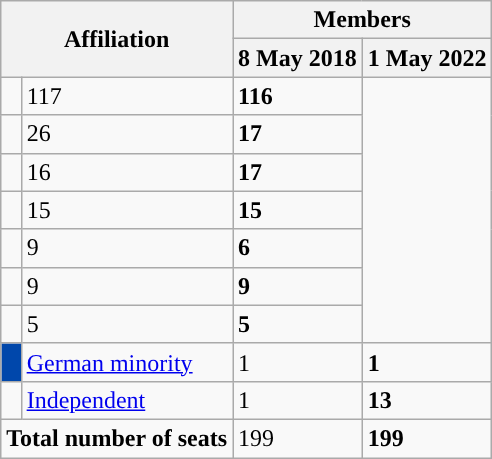<table class="wikitable">
<tr>
<th colspan="2" rowspan="2" style="vertical-align:middle;">Affiliation</th>
<th colspan="2" style="vertical-align:top;">Members</th>
</tr>
<tr>
<th>8 May 2018</th>
<th>1 May 2022</th>
</tr>
<tr>
<td></td>
<td>117</td>
<td><strong>116</strong></td>
</tr>
<tr>
<td></td>
<td>26</td>
<td><strong>17</strong></td>
</tr>
<tr>
<td></td>
<td>16</td>
<td><strong>17</strong></td>
</tr>
<tr>
<td></td>
<td>15</td>
<td><strong>15</strong></td>
</tr>
<tr>
<td></td>
<td>9</td>
<td><strong>6</strong></td>
</tr>
<tr>
<td></td>
<td>9</td>
<td><strong>9</strong></td>
</tr>
<tr>
<td></td>
<td>5</td>
<td><strong>5</strong></td>
</tr>
<tr>
<td style="background-color:#0047AB"> </td>
<td><a href='#'>German minority</a> <br></td>
<td>1</td>
<td><strong>1</strong></td>
</tr>
<tr>
<td style="background-color:"> </td>
<td><a href='#'>Independent</a> <br></td>
<td>1</td>
<td><strong>13</strong></td>
</tr>
<tr>
<td colspan="2" rowspan="1"><strong>Total number of seats</strong><br></td>
<td>199</td>
<td><strong>199</strong></td>
</tr>
</table>
